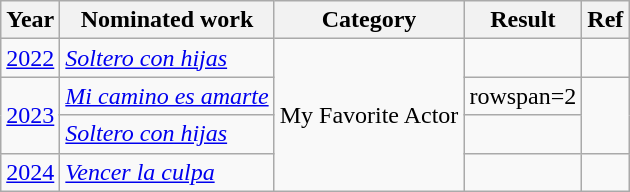<table class="wikitable sortable">
<tr>
<th>Year</th>
<th>Nominated work</th>
<th>Category</th>
<th>Result</th>
<th>Ref</th>
</tr>
<tr>
<td><a href='#'>2022</a></td>
<td><em><a href='#'>Soltero con hijas</a></em></td>
<td rowspan=4>My Favorite Actor</td>
<td></td>
<td></td>
</tr>
<tr>
<td rowspan=2><a href='#'>2023</a></td>
<td><em><a href='#'>Mi camino es amarte</a></em></td>
<td>rowspan=2 </td>
<td rowspan=2></td>
</tr>
<tr>
<td><em><a href='#'>Soltero con hijas</a></em></td>
</tr>
<tr>
<td><a href='#'>2024</a></td>
<td><em><a href='#'>Vencer la culpa</a></em></td>
<td></td>
<td></td>
</tr>
</table>
